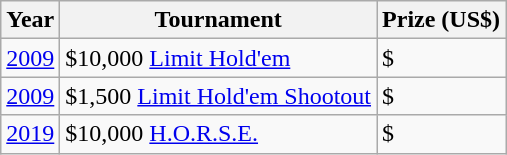<table class = "wikitable">
<tr>
<th>Year</th>
<th>Tournament</th>
<th>Prize (US$)</th>
</tr>
<tr>
<td><a href='#'>2009</a></td>
<td>$10,000 <a href='#'>Limit Hold'em</a></td>
<td>$</td>
</tr>
<tr>
<td><a href='#'>2009</a></td>
<td>$1,500 <a href='#'>Limit Hold'em Shootout</a></td>
<td>$</td>
</tr>
<tr>
<td><a href='#'>2019</a></td>
<td>$10,000 <a href='#'>H.O.R.S.E.</a></td>
<td>$</td>
</tr>
</table>
